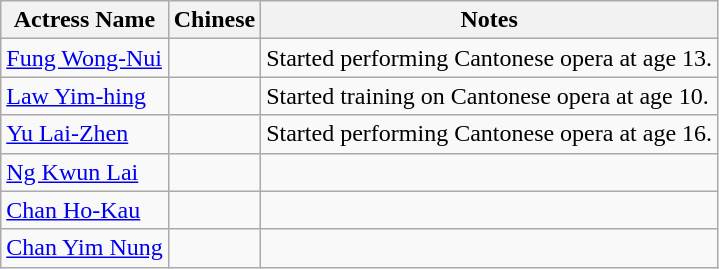<table class="wikitable">
<tr>
<th>Actress Name</th>
<th>Chinese</th>
<th>Notes</th>
</tr>
<tr>
<td><a href='#'>Fung Wong-Nui</a></td>
<td></td>
<td>Started performing Cantonese opera at age 13.</td>
</tr>
<tr>
<td><a href='#'>Law Yim-hing</a></td>
<td></td>
<td>Started training on Cantonese opera at age 10.</td>
</tr>
<tr>
<td><a href='#'>Yu Lai-Zhen</a></td>
<td></td>
<td>Started performing Cantonese opera at age 16.<br> </td>
</tr>
<tr>
<td><a href='#'>Ng Kwun Lai</a></td>
<td></td>
<td></td>
</tr>
<tr>
<td><a href='#'>Chan Ho-Kau</a></td>
<td></td>
<td></td>
</tr>
<tr>
<td><a href='#'>Chan Yim Nung</a></td>
<td></td>
<td></td>
</tr>
</table>
